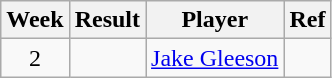<table class=wikitable>
<tr>
<th>Week</th>
<th>Result</th>
<th>Player</th>
<th>Ref</th>
</tr>
<tr>
<td align=center>2</td>
<td></td>
<td> <a href='#'>Jake Gleeson</a></td>
<td></td>
</tr>
</table>
